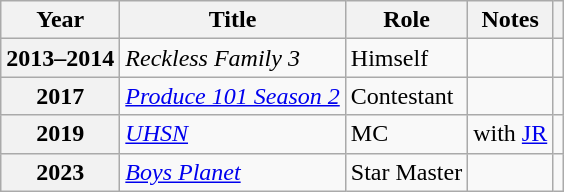<table class="wikitable sortable plainrowheaders">
<tr>
<th scope="col">Year</th>
<th scope="col">Title</th>
<th scope="col">Role</th>
<th scope="col">Notes</th>
<th scope="col" class="unsortable"></th>
</tr>
<tr>
<th scope="row">2013–2014</th>
<td><em>Reckless Family 3</em></td>
<td>Himself</td>
<td></td>
<td style="text-align:center"></td>
</tr>
<tr>
<th scope="row">2017</th>
<td><em><a href='#'>Produce 101 Season 2</a></em></td>
<td>Contestant</td>
<td></td>
<td style="text-align:center"></td>
</tr>
<tr>
<th scope="row">2019</th>
<td><em><a href='#'>UHSN</a></em></td>
<td>MC</td>
<td>with <a href='#'>JR</a></td>
<td style="text-align:center"></td>
</tr>
<tr>
<th scope="row">2023</th>
<td><em><a href='#'>Boys Planet</a></em></td>
<td>Star Master</td>
<td></td>
<td style="text-align:center"></td>
</tr>
</table>
